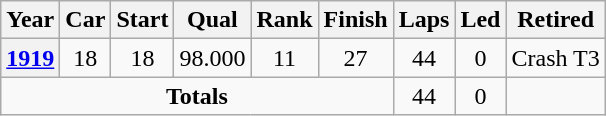<table class="wikitable" style="text-align:center">
<tr>
<th>Year</th>
<th>Car</th>
<th>Start</th>
<th>Qual</th>
<th>Rank</th>
<th>Finish</th>
<th>Laps</th>
<th>Led</th>
<th>Retired</th>
</tr>
<tr>
<th><a href='#'>1919</a></th>
<td>18</td>
<td>18</td>
<td>98.000</td>
<td>11</td>
<td>27</td>
<td>44</td>
<td>0</td>
<td>Crash T3</td>
</tr>
<tr>
<td colspan=6><strong>Totals</strong></td>
<td>44</td>
<td>0</td>
<td></td>
</tr>
</table>
